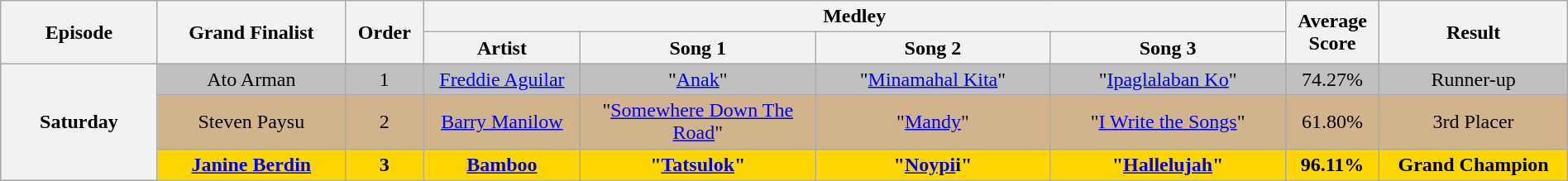<table class="wikitable" style="text-align:center; width:100%; font-size:100%">
<tr>
<th rowspan="2" width="10%">Episode</th>
<th rowspan="2" width="12%">Grand Finalist</th>
<th rowspan="2" width="5%">Order</th>
<th colspan="4" width="55%">Medley</th>
<th rowspan="2">Average Score</th>
<th rowspan="2" width="12%">Result</th>
</tr>
<tr>
<th width="10%">Artist</th>
<th width="15%">Song 1</th>
<th width="15%">Song 2</th>
<th width="15%">Song 3</th>
</tr>
<tr style="background-color:silver">
<th rowspan="3">Saturday<br></th>
<td style="background-color:___;">Ato Arman</td>
<td style="background-color:___;">1</td>
<td style="background-color:___;"><a href='#'>Freddie Aguilar</a></td>
<td style="background-color:___;">"<a href='#'>Anak</a>"</td>
<td style="background-color:___;">"<a href='#'>Minamahal Kita</a>"</td>
<td style="background-color:___;">"<a href='#'>Ipaglalaban Ko</a>"</td>
<td style="background-color:___;">74.27%</td>
<td style="background-color:___;">Runner-up</td>
</tr>
<tr style="background-color:tan">
<td style="background-color:___;">Steven Paysu</td>
<td style="background-color:___;">2</td>
<td style="background-color:___;"><a href='#'>Barry Manilow</a></td>
<td style="background-color:___;">"<a href='#'>Somewhere Down The Road</a>"</td>
<td style="background-color:___;">"<a href='#'>Mandy</a>"</td>
<td style="background-color:___;">"<a href='#'>I Write the Songs</a>"</td>
<td style="background-color:___;">61.80%</td>
<td style="background-color:___;">3rd Placer</td>
</tr>
<tr style="background-color:gold">
<td style="background-color:___;"><strong><a href='#'>Janine Berdin</a></strong></td>
<td style="background-color:___;"><strong>3</strong></td>
<td style="background-color:___;"><strong><a href='#'>Bamboo</a></strong></td>
<td style="background-color:___;"><strong>"<a href='#'>Tatsulok</a>"</strong></td>
<td style="background-color:___;"><strong>"<a href='#'>Noypi</a>i"</strong></td>
<td style="background-color:___;"><strong>"<a href='#'>Hallelujah</a>"</strong></td>
<td style="background-color:___;"><strong>96.11%</strong></td>
<td style="background-color:___;"><strong>Grand Champion</strong></td>
</tr>
</table>
